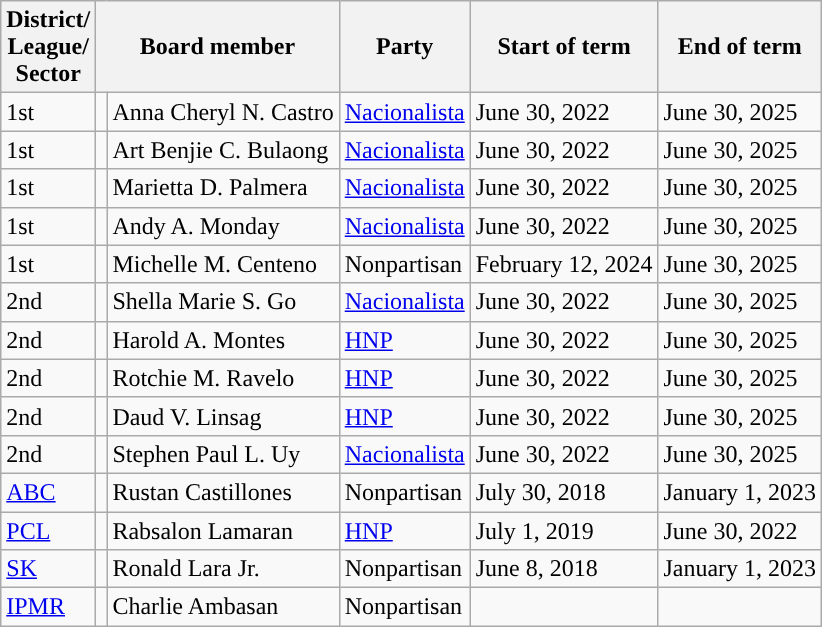<table class="wikitable">
<tr>
<th>District/<br>League/<br>Sector</th>
<th colspan="2">Board member</th>
<th>Party</th>
<th>Start of term</th>
<th>End of term</th>
</tr>
<tr>
<td>1st</td>
<td></td>
<td>Anna Cheryl N. Castro</td>
<td><a href='#'>Nacionalista</a></td>
<td>June 30, 2022</td>
<td>June 30, 2025</td>
</tr>
<tr>
<td>1st</td>
<td></td>
<td>Art Benjie C. Bulaong</td>
<td><a href='#'>Nacionalista</a></td>
<td>June 30, 2022</td>
<td>June 30, 2025</td>
</tr>
<tr>
<td>1st</td>
<td></td>
<td>Marietta D. Palmera</td>
<td><a href='#'>Nacionalista</a></td>
<td>June 30, 2022</td>
<td>June 30, 2025</td>
</tr>
<tr>
<td>1st</td>
<td></td>
<td>Andy A. Monday</td>
<td><a href='#'>Nacionalista</a></td>
<td>June 30, 2022</td>
<td>June 30, 2025</td>
</tr>
<tr>
<td>1st</td>
<td></td>
<td>Michelle M. Centeno</td>
<td>Nonpartisan</td>
<td>February 12, 2024</td>
<td>June 30, 2025</td>
</tr>
<tr>
<td>2nd</td>
<td></td>
<td>Shella Marie S. Go</td>
<td><a href='#'>Nacionalista</a></td>
<td>June 30, 2022</td>
<td>June 30, 2025</td>
</tr>
<tr>
<td>2nd</td>
<td></td>
<td>Harold A. Montes</td>
<td><a href='#'>HNP</a></td>
<td>June 30, 2022</td>
<td>June 30, 2025</td>
</tr>
<tr>
<td>2nd</td>
<td></td>
<td>Rotchie M. Ravelo</td>
<td><a href='#'>HNP</a></td>
<td>June 30, 2022</td>
<td>June 30, 2025</td>
</tr>
<tr>
<td>2nd</td>
<td></td>
<td>Daud V. Linsag</td>
<td><a href='#'>HNP</a></td>
<td>June 30, 2022</td>
<td>June 30, 2025</td>
</tr>
<tr>
<td>2nd</td>
<td></td>
<td>Stephen Paul L. Uy</td>
<td><a href='#'>Nacionalista</a></td>
<td>June 30, 2022</td>
<td>June 30, 2025</td>
</tr>
<tr>
<td><a href='#'>ABC</a></td>
<td></td>
<td>Rustan Castillones</td>
<td>Nonpartisan</td>
<td>July 30, 2018</td>
<td>January 1, 2023</td>
</tr>
<tr>
<td><a href='#'>PCL</a></td>
<td></td>
<td>Rabsalon Lamaran</td>
<td><a href='#'>HNP</a></td>
<td>July 1, 2019</td>
<td>June 30, 2022</td>
</tr>
<tr>
<td><a href='#'>SK</a></td>
<td></td>
<td>Ronald Lara Jr.</td>
<td>Nonpartisan</td>
<td>June 8, 2018</td>
<td>January 1, 2023</td>
</tr>
<tr>
<td><a href='#'>IPMR</a></td>
<td></td>
<td>Charlie Ambasan</td>
<td>Nonpartisan</td>
<td></td>
<td></td>
</tr>
</table>
